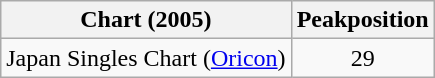<table class="wikitable">
<tr>
<th>Chart (2005)</th>
<th>Peakposition</th>
</tr>
<tr>
<td>Japan Singles Chart (<a href='#'>Oricon</a>)</td>
<td align="center">29</td>
</tr>
</table>
